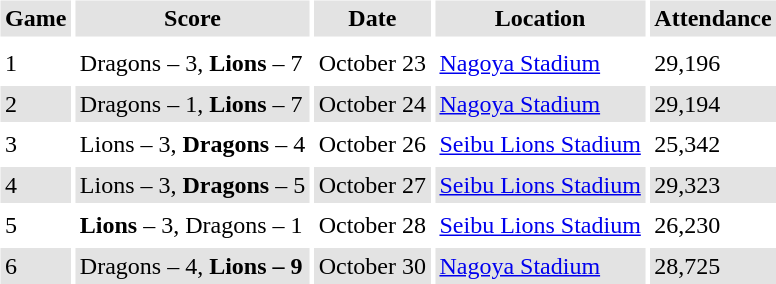<table border="0" cellspacing="3" cellpadding="3">
<tr style="background: #e3e3e3;">
<th>Game</th>
<th>Score</th>
<th>Date</th>
<th>Location</th>
<th>Attendance</th>
</tr>
<tr style="background: #e3e3e3;">
</tr>
<tr>
<td>1</td>
<td>Dragons – 3, <strong>Lions</strong> – 7</td>
<td>October 23</td>
<td><a href='#'>Nagoya Stadium</a></td>
<td>29,196</td>
</tr>
<tr style="background: #e3e3e3;">
<td>2</td>
<td>Dragons – 1, <strong>Lions</strong> – 7</td>
<td>October 24</td>
<td><a href='#'>Nagoya Stadium</a></td>
<td>29,194</td>
</tr>
<tr>
<td>3</td>
<td>Lions – 3, <strong>Dragons</strong> – 4</td>
<td>October 26</td>
<td><a href='#'>Seibu Lions Stadium</a></td>
<td>25,342</td>
</tr>
<tr style="background: #e3e3e3;">
<td>4</td>
<td>Lions – 3, <strong>Dragons</strong> – 5</td>
<td>October 27</td>
<td><a href='#'>Seibu Lions Stadium</a></td>
<td>29,323</td>
</tr>
<tr>
<td>5</td>
<td><strong>Lions</strong> – 3, Dragons – 1</td>
<td>October 28</td>
<td><a href='#'>Seibu Lions Stadium</a></td>
<td>26,230</td>
</tr>
<tr style="background: #e3e3e3;">
<td>6</td>
<td>Dragons – 4, <strong>Lions – 9</strong></td>
<td>October 30</td>
<td><a href='#'>Nagoya Stadium</a></td>
<td>28,725</td>
</tr>
</table>
